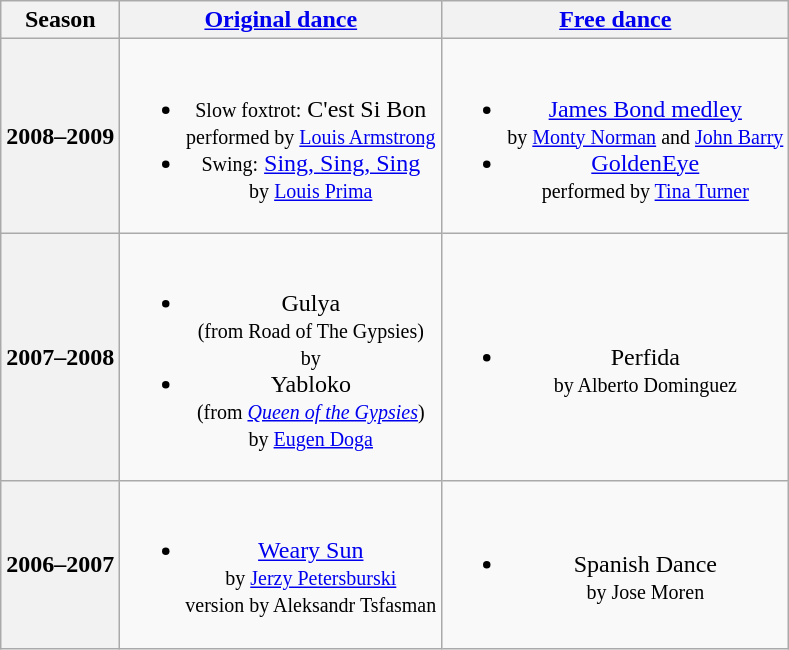<table class="wikitable" style="text-align:center">
<tr>
<th>Season</th>
<th><a href='#'>Original dance</a></th>
<th><a href='#'>Free dance</a></th>
</tr>
<tr>
<th>2008–2009 <br> </th>
<td><br><ul><li><small>Slow foxtrot:</small> C'est Si Bon <br><small> performed by <a href='#'>Louis Armstrong</a> </small></li><li><small>Swing:</small> <a href='#'>Sing, Sing, Sing</a> <br><small> by <a href='#'>Louis Prima</a> </small></li></ul></td>
<td><br><ul><li><a href='#'>James Bond medley</a> <br><small> by <a href='#'>Monty Norman</a> and <a href='#'>John Barry</a> </small></li><li><a href='#'>GoldenEye</a> <br><small> performed by <a href='#'>Tina Turner</a> </small></li></ul></td>
</tr>
<tr>
<th>2007–2008 <br> </th>
<td><br><ul><li>Gulya <br><small> (from Road of The Gypsies) <br> by   </small></li><li>Yabloko <br><small> (from <em><a href='#'>Queen of the Gypsies</a></em>) <br> by <a href='#'>Eugen Doga</a> </small></li></ul></td>
<td><br><ul><li>Perfida <br><small> by Alberto Dominguez </small></li></ul></td>
</tr>
<tr>
<th>2006–2007</th>
<td><br><ul><li><a href='#'>Weary Sun</a> <br><small> by <a href='#'>Jerzy Petersburski</a> <br> version by Aleksandr Tsfasman </small></li></ul></td>
<td><br><ul><li>Spanish Dance <br><small> by Jose Moren </small></li></ul></td>
</tr>
</table>
